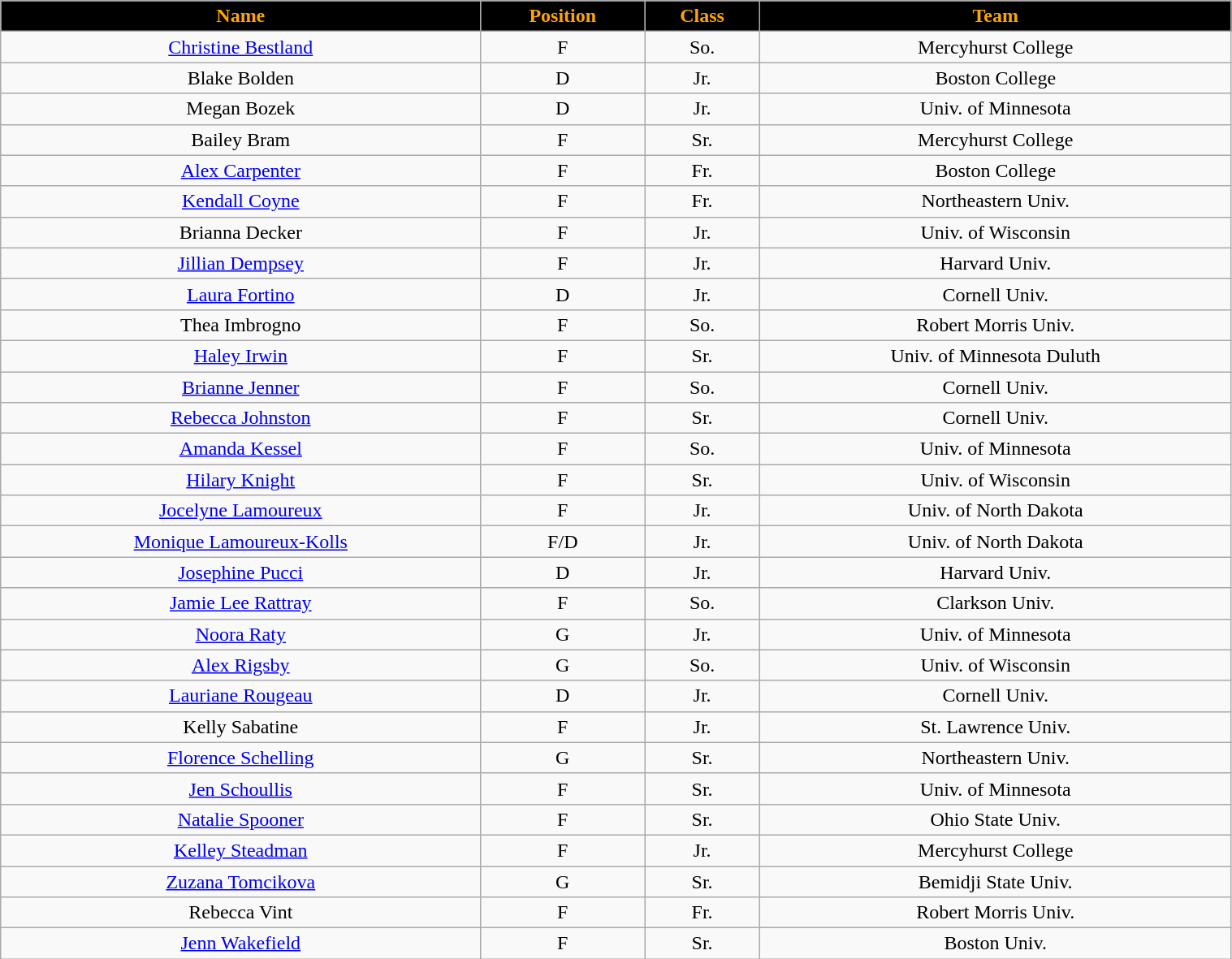<table class="wikitable" style="width:80%;">
<tr style="text-align:center; background:black; color:orange;">
<td><strong>Name</strong></td>
<td><strong>Position</strong></td>
<td><strong>Class</strong></td>
<td><strong>Team</strong></td>
</tr>
<tr style="text-align:center;" bgcolor="">
<td><a href='#'>Christine Bestland</a></td>
<td>F</td>
<td>So.</td>
<td>Mercyhurst College</td>
</tr>
<tr style="text-align:center;" bgcolor="">
<td>Blake Bolden</td>
<td>D</td>
<td>Jr.</td>
<td>Boston College</td>
</tr>
<tr style="text-align:center;" bgcolor="">
<td>Megan Bozek</td>
<td>D</td>
<td>Jr.</td>
<td>Univ. of Minnesota</td>
</tr>
<tr style="text-align:center;" bgcolor="">
<td>Bailey Bram</td>
<td>F</td>
<td>Sr.</td>
<td>Mercyhurst College</td>
</tr>
<tr style="text-align:center;" bgcolor="">
<td><a href='#'>Alex Carpenter</a></td>
<td>F</td>
<td>Fr.</td>
<td>Boston College</td>
</tr>
<tr style="text-align:center;" bgcolor="">
<td><a href='#'>Kendall Coyne</a></td>
<td>F</td>
<td>Fr.</td>
<td>Northeastern Univ.</td>
</tr>
<tr style="text-align:center;" bgcolor="">
<td>Brianna Decker</td>
<td>F</td>
<td>Jr.</td>
<td>Univ. of Wisconsin</td>
</tr>
<tr style="text-align:center;" bgcolor="">
<td><a href='#'>Jillian Dempsey</a></td>
<td>F</td>
<td>Jr.</td>
<td>Harvard Univ.</td>
</tr>
<tr style="text-align:center;" bgcolor="">
<td><a href='#'>Laura Fortino</a></td>
<td>D</td>
<td>Jr.</td>
<td>Cornell Univ.</td>
</tr>
<tr style="text-align:center;" bgcolor="">
<td>Thea Imbrogno</td>
<td>F</td>
<td>So.</td>
<td>Robert Morris Univ.</td>
</tr>
<tr style="text-align:center;" bgcolor="">
<td><a href='#'>Haley Irwin</a></td>
<td>F</td>
<td>Sr.</td>
<td>Univ. of Minnesota Duluth</td>
</tr>
<tr style="text-align:center;" bgcolor="">
<td><a href='#'>Brianne Jenner</a></td>
<td>F</td>
<td>So.</td>
<td>Cornell Univ.</td>
</tr>
<tr style="text-align:center;" bgcolor="">
<td><a href='#'>Rebecca Johnston</a></td>
<td>F</td>
<td>Sr.</td>
<td>Cornell Univ.</td>
</tr>
<tr style="text-align:center;" bgcolor="">
<td><a href='#'>Amanda Kessel</a></td>
<td>F</td>
<td>So.</td>
<td>Univ. of Minnesota</td>
</tr>
<tr style="text-align:center;" bgcolor="">
<td><a href='#'>Hilary Knight</a></td>
<td>F</td>
<td>Sr.</td>
<td>Univ. of Wisconsin</td>
</tr>
<tr style="text-align:center;" bgcolor="">
<td><a href='#'>Jocelyne Lamoureux</a></td>
<td>F</td>
<td>Jr.</td>
<td>Univ. of North Dakota</td>
</tr>
<tr style="text-align:center;" bgcolor="">
<td><a href='#'>Monique Lamoureux-Kolls</a></td>
<td>F/D</td>
<td>Jr.</td>
<td>Univ. of North Dakota</td>
</tr>
<tr style="text-align:center;" bgcolor="">
<td><a href='#'>Josephine Pucci</a></td>
<td>D</td>
<td>Jr.</td>
<td>Harvard Univ.</td>
</tr>
<tr style="text-align:center;" bgcolor="">
<td><a href='#'>Jamie Lee Rattray</a></td>
<td>F</td>
<td>So.</td>
<td>Clarkson Univ.</td>
</tr>
<tr style="text-align:center;" bgcolor="">
<td><a href='#'>Noora Raty</a></td>
<td>G</td>
<td>Jr.</td>
<td>Univ. of Minnesota</td>
</tr>
<tr style="text-align:center;" bgcolor="">
<td><a href='#'>Alex Rigsby</a></td>
<td>G</td>
<td>So.</td>
<td>Univ. of Wisconsin</td>
</tr>
<tr style="text-align:center;" bgcolor="">
<td><a href='#'>Lauriane Rougeau</a></td>
<td>D</td>
<td>Jr.</td>
<td>Cornell Univ.</td>
</tr>
<tr style="text-align:center;" bgcolor="">
<td>Kelly Sabatine</td>
<td>F</td>
<td>Jr.</td>
<td>St. Lawrence Univ.</td>
</tr>
<tr style="text-align:center;" bgcolor="">
<td><a href='#'>Florence Schelling</a></td>
<td>G</td>
<td>Sr.</td>
<td>Northeastern Univ.</td>
</tr>
<tr style="text-align:center;" bgcolor="">
<td><a href='#'>Jen Schoullis</a></td>
<td>F</td>
<td>Sr.</td>
<td>Univ. of Minnesota</td>
</tr>
<tr style="text-align:center;" bgcolor="">
<td><a href='#'>Natalie Spooner</a></td>
<td>F</td>
<td>Sr.</td>
<td>Ohio State Univ.</td>
</tr>
<tr style="text-align:center;" bgcolor="">
<td><a href='#'>Kelley Steadman</a></td>
<td>F</td>
<td>Jr.</td>
<td>Mercyhurst College</td>
</tr>
<tr style="text-align:center;" bgcolor="">
<td><a href='#'>Zuzana Tomcikova</a></td>
<td>G</td>
<td>Sr.</td>
<td>Bemidji State Univ.</td>
</tr>
<tr style="text-align:center;" bgcolor="">
<td>Rebecca Vint</td>
<td>F</td>
<td>Fr.</td>
<td>Robert Morris Univ.</td>
</tr>
<tr style="text-align:center;" bgcolor="">
<td><a href='#'>Jenn Wakefield</a></td>
<td>F</td>
<td>Sr.</td>
<td>Boston Univ.</td>
</tr>
</table>
